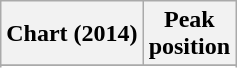<table class="wikitable sortable">
<tr>
<th>Chart (2014)</th>
<th>Peak<br>position</th>
</tr>
<tr>
</tr>
<tr>
</tr>
</table>
